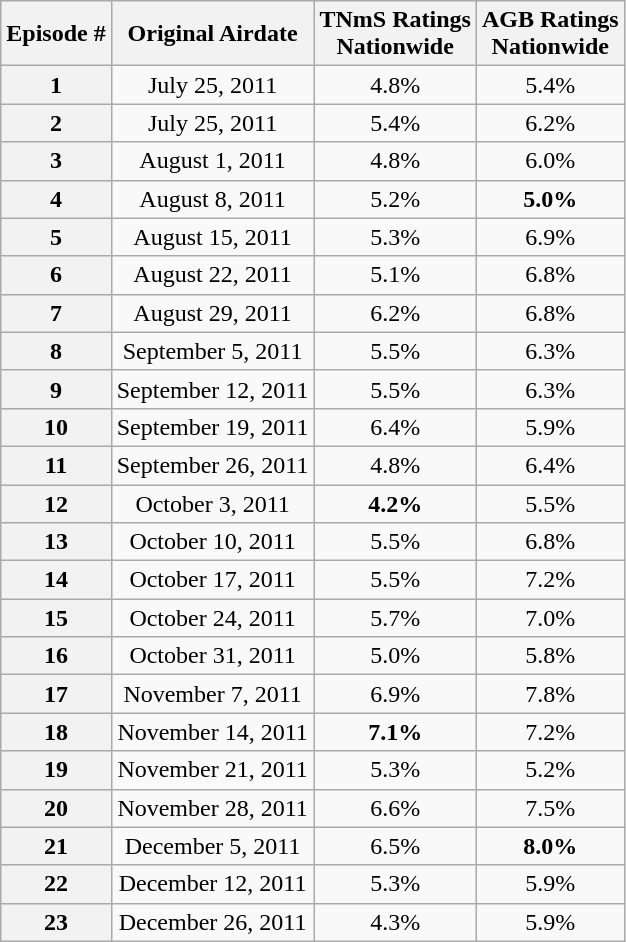<table class="wikitable" style="text-align:center;">
<tr>
<th>Episode #</th>
<th>Original Airdate</th>
<th>TNmS Ratings<br>Nationwide</th>
<th>AGB Ratings<br>Nationwide</th>
</tr>
<tr>
<th>1</th>
<td>July 25, 2011</td>
<td>4.8%</td>
<td>5.4%</td>
</tr>
<tr>
<th>2</th>
<td>July 25, 2011</td>
<td>5.4%</td>
<td>6.2%</td>
</tr>
<tr>
<th>3</th>
<td>August 1, 2011</td>
<td>4.8%</td>
<td>6.0%</td>
</tr>
<tr>
<th>4</th>
<td>August 8, 2011</td>
<td>5.2%</td>
<td><span><strong>5.0%</strong></span></td>
</tr>
<tr>
<th>5</th>
<td>August 15, 2011</td>
<td>5.3%</td>
<td>6.9%</td>
</tr>
<tr>
<th>6</th>
<td>August 22, 2011</td>
<td>5.1%</td>
<td>6.8%</td>
</tr>
<tr>
<th>7</th>
<td>August 29, 2011</td>
<td>6.2%</td>
<td>6.8%</td>
</tr>
<tr>
<th>8</th>
<td>September 5, 2011</td>
<td>5.5%</td>
<td>6.3%</td>
</tr>
<tr>
<th>9</th>
<td>September 12, 2011</td>
<td>5.5%</td>
<td>6.3%</td>
</tr>
<tr>
<th>10</th>
<td>September 19, 2011</td>
<td>6.4%</td>
<td>5.9%</td>
</tr>
<tr>
<th>11</th>
<td>September 26, 2011</td>
<td>4.8%</td>
<td>6.4%</td>
</tr>
<tr>
<th>12</th>
<td>October 3, 2011</td>
<td><span><strong>4.2%</strong></span></td>
<td>5.5%</td>
</tr>
<tr>
<th>13</th>
<td>October 10, 2011</td>
<td>5.5%</td>
<td>6.8%</td>
</tr>
<tr>
<th>14</th>
<td>October 17, 2011</td>
<td>5.5%</td>
<td>7.2%</td>
</tr>
<tr>
<th>15</th>
<td>October 24, 2011</td>
<td>5.7%</td>
<td>7.0%</td>
</tr>
<tr>
<th>16</th>
<td>October 31, 2011</td>
<td>5.0%</td>
<td>5.8%</td>
</tr>
<tr>
<th>17</th>
<td>November 7, 2011</td>
<td>6.9%</td>
<td>7.8%</td>
</tr>
<tr>
<th>18</th>
<td>November 14, 2011</td>
<td><span><strong>7.1%</strong></span></td>
<td>7.2%</td>
</tr>
<tr>
<th>19</th>
<td>November 21, 2011</td>
<td>5.3%</td>
<td>5.2%</td>
</tr>
<tr>
<th>20</th>
<td>November 28, 2011</td>
<td>6.6%</td>
<td>7.5%</td>
</tr>
<tr>
<th>21</th>
<td>December 5, 2011</td>
<td>6.5%</td>
<td><span><strong>8.0%</strong></span></td>
</tr>
<tr>
<th>22</th>
<td>December 12, 2011</td>
<td>5.3%</td>
<td>5.9%</td>
</tr>
<tr>
<th>23</th>
<td>December 26, 2011</td>
<td>4.3%</td>
<td>5.9%</td>
</tr>
</table>
